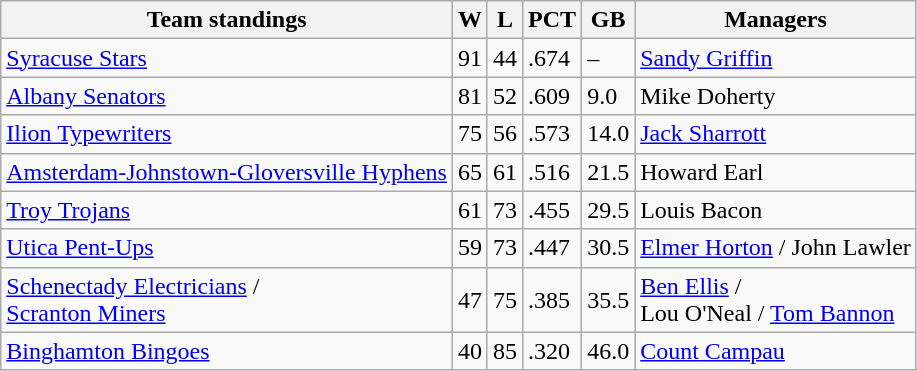<table class="wikitable">
<tr>
<th>Team standings</th>
<th>W</th>
<th>L</th>
<th>PCT</th>
<th>GB</th>
<th>Managers</th>
</tr>
<tr>
<td><a href='#'>Syracuse Stars</a></td>
<td>91</td>
<td>44</td>
<td>.674</td>
<td>–</td>
<td><a href='#'>Sandy Griffin</a></td>
</tr>
<tr>
<td><a href='#'>Albany Senators</a></td>
<td>81</td>
<td>52</td>
<td>.609</td>
<td>9.0</td>
<td>Mike Doherty</td>
</tr>
<tr>
<td><a href='#'>Ilion Typewriters</a></td>
<td>75</td>
<td>56</td>
<td>.573</td>
<td>14.0</td>
<td><a href='#'>Jack Sharrott</a></td>
</tr>
<tr>
<td><a href='#'>Amsterdam-Johnstown-Gloversville Hyphens</a></td>
<td>65</td>
<td>61</td>
<td>.516</td>
<td>21.5</td>
<td>Howard Earl</td>
</tr>
<tr>
<td><a href='#'>Troy Trojans</a></td>
<td>61</td>
<td>73</td>
<td>.455</td>
<td>29.5</td>
<td>Louis Bacon</td>
</tr>
<tr>
<td><a href='#'>Utica Pent-Ups</a></td>
<td>59</td>
<td>73</td>
<td>.447</td>
<td>30.5</td>
<td><a href='#'>Elmer Horton</a> / John Lawler</td>
</tr>
<tr>
<td><a href='#'>Schenectady Electricians</a> /<br> <a href='#'>Scranton Miners</a></td>
<td>47</td>
<td>75</td>
<td>.385</td>
<td>35.5</td>
<td><a href='#'>Ben Ellis</a> /<br> Lou O'Neal / <a href='#'>Tom Bannon</a></td>
</tr>
<tr>
<td><a href='#'>Binghamton Bingoes</a></td>
<td>40</td>
<td>85</td>
<td>.320</td>
<td>46.0</td>
<td><a href='#'>Count Campau</a></td>
</tr>
</table>
